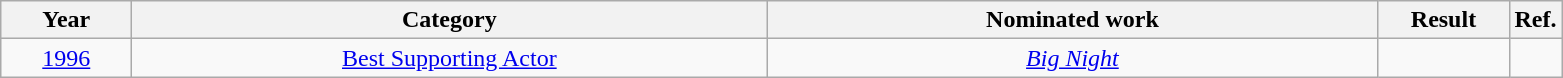<table class="wikitable plainrowheaders" style="text-align:center;">
<tr>
<th scope="col" style="width:5em;">Year</th>
<th scope="col" style="width:26em;">Category</th>
<th scope="col" style="width:25em;">Nominated work</th>
<th scope="col" style="width:5em;">Result</th>
<th>Ref.</th>
</tr>
<tr>
<td><a href='#'>1996</a></td>
<td><a href='#'>Best Supporting Actor</a></td>
<td><em><a href='#'>Big Night</a></em></td>
<td></td>
<td></td>
</tr>
</table>
